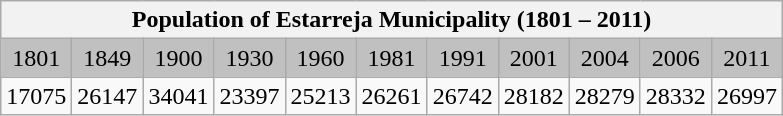<table class="wikitable" style="text-align:center;">
<tr>
<th colspan="11">Population of Estarreja Municipality (1801 – 2011)</th>
</tr>
<tr bgcolor="#C0C0C0">
<td align="center">1801</td>
<td align="center">1849</td>
<td align="center">1900</td>
<td align="center">1930</td>
<td align="center">1960</td>
<td align="center">1981</td>
<td align="center">1991</td>
<td align="center">2001</td>
<td align="center">2004</td>
<td align="center">2006</td>
<td align="center">2011</td>
</tr>
<tr>
<td align="center">17075</td>
<td align="center">26147</td>
<td align="center">34041</td>
<td align="center">23397</td>
<td align="center">25213</td>
<td align="center">26261</td>
<td align="center">26742</td>
<td align="center">28182</td>
<td align="center">28279</td>
<td align="center">28332</td>
<td align="center">26997</td>
</tr>
</table>
